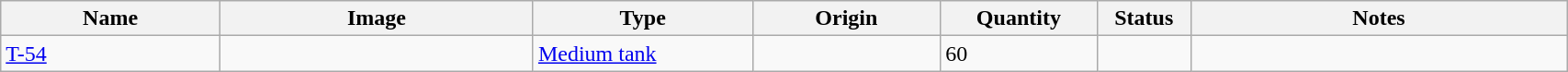<table class="wikitable" style="width:90%;">
<tr>
<th width=14%>Name</th>
<th width=20%>Image</th>
<th width=14%>Type</th>
<th width=12%>Origin</th>
<th width=10%>Quantity</th>
<th width=06%>Status</th>
<th width=24%>Notes</th>
</tr>
<tr>
<td><a href='#'>T-54</a></td>
<td></td>
<td><a href='#'>Medium tank</a></td>
<td></td>
<td>60</td>
<td></td>
<td></td>
</tr>
</table>
